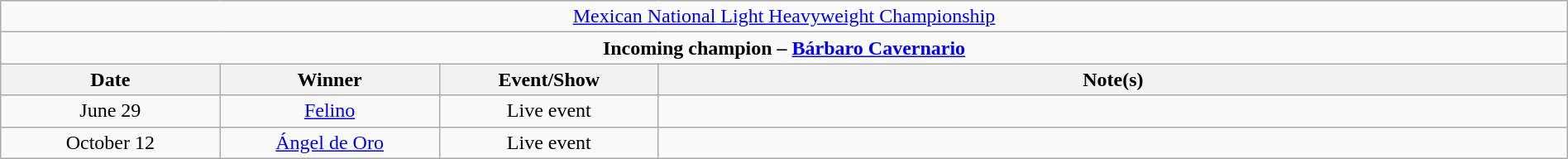<table class="wikitable" style="text-align:center; width:100%;">
<tr>
<td colspan="4" style="text-align: center;"><a href='#'>Mexican National Light Heavyweight Championship</a></td>
</tr>
<tr>
<td colspan="4" style="text-align: center;"><strong>Incoming champion – <a href='#'>Bárbaro Cavernario</a></strong></td>
</tr>
<tr>
<th width=14%>Date</th>
<th width=14%>Winner</th>
<th width=14%>Event/Show</th>
<th width=58%>Note(s)</th>
</tr>
<tr>
<td>June 29</td>
<td><a href='#'>Felino</a></td>
<td>Live event</td>
<td></td>
</tr>
<tr>
<td>October 12</td>
<td><a href='#'>Ángel de Oro</a></td>
<td>Live event</td>
<td></td>
</tr>
</table>
